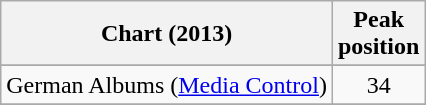<table class="wikitable sortable">
<tr>
<th>Chart (2013)</th>
<th>Peak<br>position</th>
</tr>
<tr>
</tr>
<tr>
<td>German Albums (<a href='#'>Media Control</a>)</td>
<td style="text-align:center;">34</td>
</tr>
<tr>
</tr>
</table>
